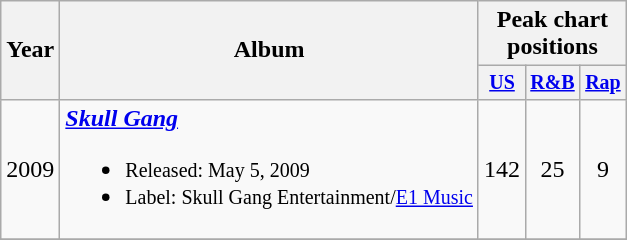<table class="wikitable" style=text-align:center;>
<tr>
<th rowspan=2>Year</th>
<th rowspan=2>Album</th>
<th colspan=13>Peak chart positions</th>
</tr>
<tr style=font-size:smaller;>
<th width=25><a href='#'>US</a></th>
<th width=25><a href='#'>R&B</a></th>
<th width=25><a href='#'>Rap</a></th>
</tr>
<tr>
<td>2009</td>
<td align="left"><strong><em><a href='#'>Skull Gang</a></em></strong><br><ul><li><small>Released: May 5, 2009</small></li><li><small>Label: Skull Gang Entertainment/<a href='#'>E1 Music</a></small></li></ul></td>
<td align="center">142</td>
<td align="center">25</td>
<td align="center">9</td>
</tr>
<tr>
</tr>
</table>
